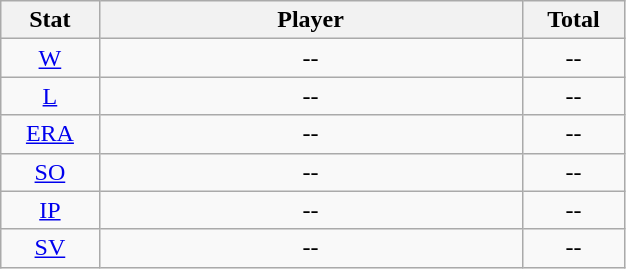<table class="wikitable" width="33%" style="text-align:center;">
<tr>
<th width="5%">Stat</th>
<th width="30%">Player</th>
<th width="5%">Total</th>
</tr>
<tr>
<td><a href='#'>W</a></td>
<td>--</td>
<td>--</td>
</tr>
<tr>
<td><a href='#'>L</a></td>
<td>--</td>
<td>--</td>
</tr>
<tr>
<td><a href='#'>ERA</a></td>
<td>--</td>
<td>--</td>
</tr>
<tr>
<td><a href='#'>SO</a></td>
<td>--</td>
<td>--</td>
</tr>
<tr>
<td><a href='#'>IP</a></td>
<td>--</td>
<td>--</td>
</tr>
<tr>
<td><a href='#'>SV</a></td>
<td>--</td>
<td>--</td>
</tr>
</table>
